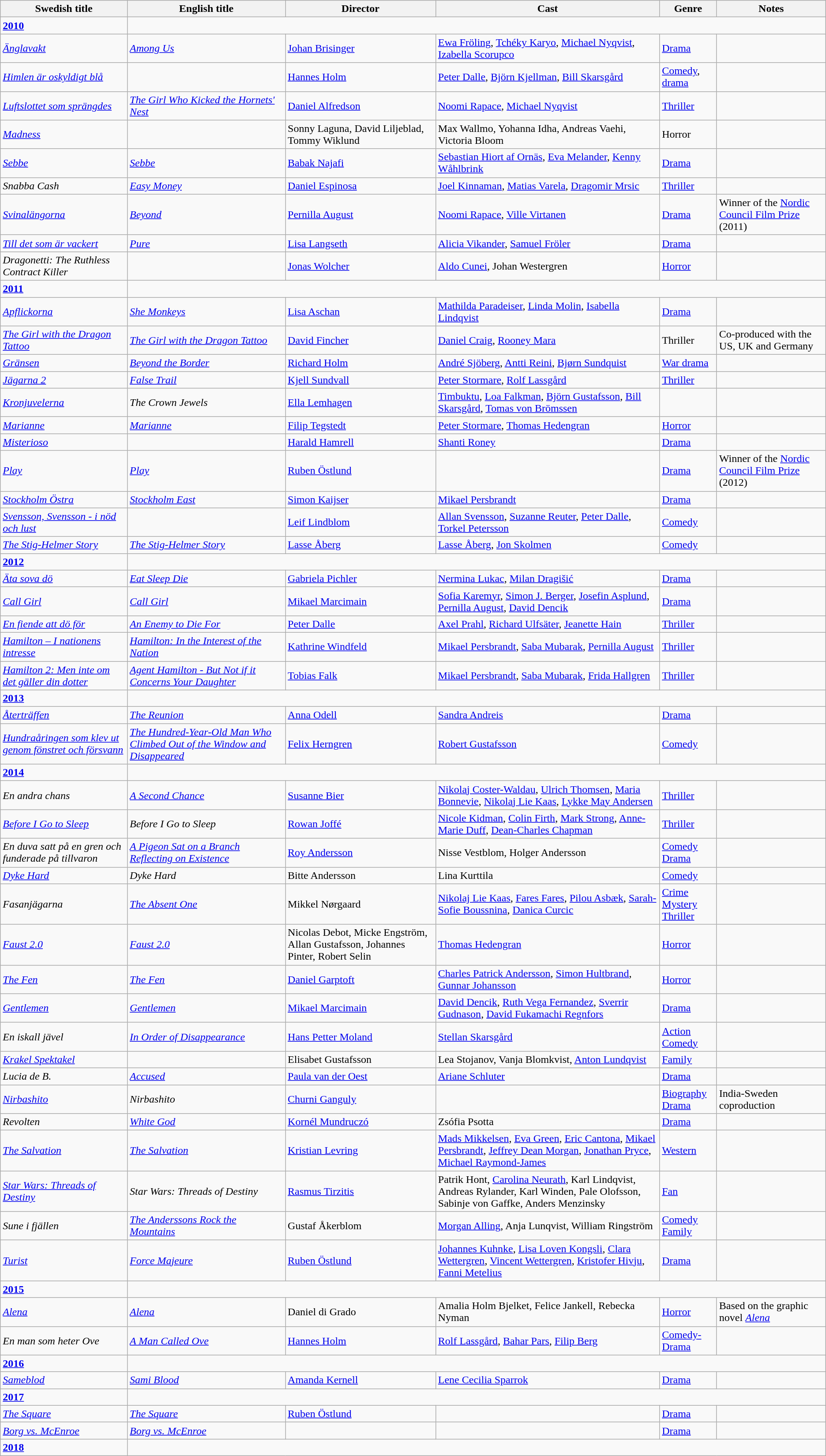<table class="wikitable">
<tr>
<th>Swedish title</th>
<th>English title</th>
<th>Director</th>
<th>Cast</th>
<th>Genre</th>
<th>Notes</th>
</tr>
<tr>
<td><strong><a href='#'>2010</a></strong></td>
</tr>
<tr>
<td><em><a href='#'>Änglavakt</a></em></td>
<td><em><a href='#'>Among Us</a></em></td>
<td><a href='#'>Johan Brisinger</a></td>
<td><a href='#'>Ewa Fröling</a>, <a href='#'>Tchéky Karyo</a>, <a href='#'>Michael Nyqvist</a>, <a href='#'>Izabella Scorupco</a></td>
<td><a href='#'>Drama</a></td>
<td></td>
</tr>
<tr>
<td><em><a href='#'>Himlen är oskyldigt blå</a></em></td>
<td></td>
<td><a href='#'>Hannes Holm</a></td>
<td><a href='#'>Peter Dalle</a>, <a href='#'>Björn Kjellman</a>, <a href='#'>Bill Skarsgård</a></td>
<td><a href='#'>Comedy</a>, <a href='#'>drama</a></td>
<td></td>
</tr>
<tr>
<td><em><a href='#'>Luftslottet som sprängdes</a></em></td>
<td><em><a href='#'>The Girl Who Kicked the Hornets' Nest</a></em></td>
<td><a href='#'>Daniel Alfredson</a></td>
<td><a href='#'>Noomi Rapace</a>, <a href='#'>Michael Nyqvist</a></td>
<td><a href='#'>Thriller</a></td>
<td></td>
</tr>
<tr>
<td><em><a href='#'>Madness</a></em></td>
<td></td>
<td>Sonny Laguna, David Liljeblad, Tommy Wiklund</td>
<td>Max Wallmo, Yohanna Idha, Andreas Vaehi, Victoria Bloom</td>
<td>Horror</td>
<td></td>
</tr>
<tr>
<td><em><a href='#'>Sebbe</a></em></td>
<td><em><a href='#'>Sebbe</a></em></td>
<td><a href='#'>Babak Najafi</a></td>
<td><a href='#'>Sebastian Hiort af Ornäs</a>, <a href='#'>Eva Melander</a>, <a href='#'>Kenny Wåhlbrink</a></td>
<td><a href='#'>Drama</a></td>
<td></td>
</tr>
<tr>
<td><em>Snabba Cash</em></td>
<td><em><a href='#'>Easy Money</a></em></td>
<td><a href='#'>Daniel Espinosa</a></td>
<td><a href='#'>Joel Kinnaman</a>, <a href='#'>Matias Varela</a>, <a href='#'>Dragomir Mrsic</a></td>
<td><a href='#'>Thriller</a></td>
<td></td>
</tr>
<tr>
<td><em><a href='#'>Svinalängorna</a></em></td>
<td><em><a href='#'>Beyond</a></em></td>
<td><a href='#'>Pernilla August</a></td>
<td><a href='#'>Noomi Rapace</a>, <a href='#'>Ville Virtanen</a></td>
<td><a href='#'>Drama</a></td>
<td>Winner of the <a href='#'>Nordic Council Film Prize</a> (2011)</td>
</tr>
<tr>
<td><em><a href='#'>Till det som är vackert</a></em></td>
<td><em><a href='#'>Pure</a></em></td>
<td><a href='#'>Lisa Langseth</a></td>
<td><a href='#'>Alicia Vikander</a>, <a href='#'>Samuel Fröler</a></td>
<td><a href='#'>Drama</a></td>
<td></td>
</tr>
<tr>
<td><em>Dragonetti: The Ruthless Contract Killer</em></td>
<td></td>
<td><a href='#'>Jonas Wolcher</a></td>
<td><a href='#'>Aldo Cunei</a>, Johan Westergren</td>
<td><a href='#'>Horror</a></td>
<td></td>
</tr>
<tr>
<td><strong><a href='#'>2011</a></strong></td>
</tr>
<tr>
<td><em><a href='#'>Apflickorna</a></em></td>
<td><em><a href='#'>She Monkeys</a></em></td>
<td><a href='#'>Lisa Aschan</a></td>
<td><a href='#'>Mathilda Paradeiser</a>, <a href='#'>Linda Molin</a>, <a href='#'>Isabella Lindqvist</a></td>
<td><a href='#'>Drama</a></td>
<td></td>
</tr>
<tr>
<td><em><a href='#'>The Girl with the Dragon Tattoo</a></em></td>
<td><em><a href='#'>The Girl with the Dragon Tattoo</a></em></td>
<td><a href='#'>David Fincher</a></td>
<td><a href='#'>Daniel Craig</a>, <a href='#'>Rooney Mara</a></td>
<td>Thriller</td>
<td>Co-produced with the US, UK and Germany</td>
</tr>
<tr>
<td><em><a href='#'>Gränsen</a></em></td>
<td><em><a href='#'>Beyond the Border</a></em></td>
<td><a href='#'>Richard Holm</a></td>
<td><a href='#'>André Sjöberg</a>, <a href='#'>Antti Reini</a>, <a href='#'>Bjørn Sundquist</a></td>
<td><a href='#'>War drama</a></td>
<td></td>
</tr>
<tr>
<td><em><a href='#'>Jägarna 2</a></em></td>
<td><em><a href='#'>False Trail</a></em></td>
<td><a href='#'>Kjell Sundvall</a></td>
<td><a href='#'>Peter Stormare</a>, <a href='#'>Rolf Lassgård</a></td>
<td><a href='#'>Thriller</a></td>
<td></td>
</tr>
<tr>
<td><em><a href='#'>Kronjuvelerna</a></em></td>
<td><em>The Crown Jewels</em></td>
<td><a href='#'>Ella Lemhagen</a></td>
<td><a href='#'>Timbuktu</a>, <a href='#'>Loa Falkman</a>, <a href='#'>Björn Gustafsson</a>, <a href='#'>Bill Skarsgård</a>, <a href='#'>Tomas von Brömssen</a></td>
<td></td>
<td></td>
</tr>
<tr>
<td><em><a href='#'>Marianne</a></em></td>
<td><em><a href='#'>Marianne</a></em></td>
<td><a href='#'>Filip Tegstedt</a></td>
<td><a href='#'>Peter Stormare</a>, <a href='#'>Thomas Hedengran</a></td>
<td><a href='#'>Horror</a></td>
<td></td>
</tr>
<tr>
<td><em><a href='#'>Misterioso</a></em></td>
<td></td>
<td><a href='#'>Harald Hamrell</a></td>
<td><a href='#'>Shanti Roney</a></td>
<td><a href='#'>Drama</a></td>
<td></td>
</tr>
<tr>
<td><em><a href='#'>Play</a></em></td>
<td><em><a href='#'>Play</a></em></td>
<td><a href='#'>Ruben Östlund</a></td>
<td></td>
<td><a href='#'>Drama</a></td>
<td>Winner of the <a href='#'>Nordic Council Film Prize</a> (2012)</td>
</tr>
<tr>
<td><em><a href='#'>Stockholm Östra</a></em></td>
<td><em><a href='#'>Stockholm East</a></em></td>
<td><a href='#'>Simon Kaijser</a></td>
<td><a href='#'>Mikael Persbrandt</a></td>
<td><a href='#'>Drama</a></td>
<td></td>
</tr>
<tr>
<td><em><a href='#'>Svensson, Svensson - i nöd och lust</a></em></td>
<td></td>
<td><a href='#'>Leif Lindblom</a></td>
<td><a href='#'>Allan Svensson</a>, <a href='#'>Suzanne Reuter</a>, <a href='#'>Peter Dalle</a>, <a href='#'>Torkel Petersson</a></td>
<td><a href='#'>Comedy</a></td>
<td></td>
</tr>
<tr>
<td><em><a href='#'>The Stig-Helmer Story</a></em></td>
<td><em><a href='#'>The Stig-Helmer Story</a></em></td>
<td><a href='#'>Lasse Åberg</a></td>
<td><a href='#'>Lasse Åberg</a>, <a href='#'>Jon Skolmen</a></td>
<td><a href='#'>Comedy</a></td>
<td></td>
</tr>
<tr>
<td><strong><a href='#'>2012</a></strong></td>
</tr>
<tr>
<td><em><a href='#'>Äta sova dö</a></em></td>
<td><em><a href='#'>Eat Sleep Die</a></em></td>
<td><a href='#'>Gabriela Pichler</a></td>
<td><a href='#'>Nermina Lukac</a>, <a href='#'>Milan Dragišić</a></td>
<td><a href='#'>Drama</a></td>
<td></td>
</tr>
<tr>
<td><em><a href='#'>Call Girl</a></em></td>
<td><em><a href='#'>Call Girl</a></em></td>
<td><a href='#'>Mikael Marcimain</a></td>
<td><a href='#'>Sofia Karemyr</a>, <a href='#'>Simon J. Berger</a>, <a href='#'>Josefin Asplund</a>, <a href='#'>Pernilla August</a>, <a href='#'>David Dencik</a></td>
<td><a href='#'>Drama</a></td>
<td></td>
</tr>
<tr>
<td><em><a href='#'>En fiende att dö för</a></em></td>
<td><em><a href='#'>An Enemy to Die For</a></em></td>
<td><a href='#'>Peter Dalle</a></td>
<td><a href='#'>Axel Prahl</a>, <a href='#'>Richard Ulfsäter</a>, <a href='#'>Jeanette Hain</a></td>
<td><a href='#'>Thriller</a></td>
<td></td>
</tr>
<tr>
<td><em><a href='#'>Hamilton – I nationens intresse</a></em></td>
<td><em><a href='#'>Hamilton: In the Interest of the Nation</a></em></td>
<td><a href='#'>Kathrine Windfeld</a></td>
<td><a href='#'>Mikael Persbrandt</a>, <a href='#'>Saba Mubarak</a>, <a href='#'>Pernilla August</a></td>
<td><a href='#'>Thriller</a></td>
<td></td>
</tr>
<tr>
<td><em><a href='#'>Hamilton 2: Men inte om det gäller din dotter</a></em></td>
<td><em><a href='#'>Agent Hamilton - But Not if it Concerns Your Daughter</a></em></td>
<td><a href='#'>Tobias Falk</a></td>
<td><a href='#'>Mikael Persbrandt</a>, <a href='#'>Saba Mubarak</a>, <a href='#'>Frida Hallgren</a></td>
<td><a href='#'>Thriller</a></td>
<td></td>
</tr>
<tr>
<td><strong><a href='#'>2013</a></strong></td>
</tr>
<tr>
<td><em><a href='#'>Återträffen</a></em></td>
<td><em><a href='#'>The Reunion</a></em></td>
<td><a href='#'>Anna Odell</a></td>
<td><a href='#'>Sandra Andreis</a></td>
<td><a href='#'>Drama</a></td>
<td></td>
</tr>
<tr>
<td><em><a href='#'>Hundraåringen som klev ut genom fönstret och försvann</a></em></td>
<td><em><a href='#'>The Hundred-Year-Old Man Who Climbed Out of the Window and Disappeared</a></em></td>
<td><a href='#'>Felix Herngren</a></td>
<td><a href='#'>Robert Gustafsson</a></td>
<td><a href='#'>Comedy</a></td>
<td></td>
</tr>
<tr>
<td><strong><a href='#'>2014</a></strong></td>
</tr>
<tr>
<td><em>En andra chans</em></td>
<td><em><a href='#'>A Second Chance</a></em></td>
<td><a href='#'>Susanne Bier</a></td>
<td><a href='#'>Nikolaj Coster-Waldau</a>, <a href='#'>Ulrich Thomsen</a>, <a href='#'>Maria Bonnevie</a>, <a href='#'>Nikolaj Lie Kaas</a>, <a href='#'>Lykke May Andersen</a></td>
<td><a href='#'>Thriller</a></td>
<td style="text-align:center"></td>
</tr>
<tr>
<td><em><a href='#'>Before I Go to Sleep</a></em></td>
<td><em>Before I Go to Sleep</em></td>
<td><a href='#'>Rowan Joffé</a></td>
<td><a href='#'>Nicole Kidman</a>, <a href='#'>Colin Firth</a>, <a href='#'>Mark Strong</a>, <a href='#'>Anne-Marie Duff</a>, <a href='#'>Dean-Charles Chapman</a></td>
<td><a href='#'>Thriller</a></td>
<td style="text-align:center"></td>
</tr>
<tr>
<td><em>En duva satt på en gren och funderade på tillvaron</em></td>
<td><em><a href='#'>A Pigeon Sat on a Branch Reflecting on Existence</a></em></td>
<td><a href='#'>Roy Andersson</a></td>
<td>Nisse Vestblom, Holger Andersson</td>
<td><a href='#'>Comedy</a> <br> <a href='#'>Drama</a></td>
<td style="text-align:center"></td>
</tr>
<tr>
<td><em><a href='#'>Dyke Hard</a></em></td>
<td><em>Dyke Hard</em></td>
<td>Bitte Andersson</td>
<td>Lina Kurttila</td>
<td><a href='#'>Comedy</a></td>
<td style="text-align:center"></td>
</tr>
<tr>
<td><em>Fasanjägarna</em></td>
<td><em><a href='#'>The Absent One</a></em></td>
<td>Mikkel Nørgaard</td>
<td><a href='#'>Nikolaj Lie Kaas</a>, <a href='#'>Fares Fares</a>, <a href='#'>Pilou Asbæk</a>, <a href='#'>Sarah-Sofie Boussnina</a>, <a href='#'>Danica Curcic</a></td>
<td><a href='#'>Crime</a> <br> <a href='#'>Mystery</a> <br> <a href='#'>Thriller</a></td>
<td style="text-align:center"></td>
</tr>
<tr>
<td><em><a href='#'>Faust 2.0</a></em></td>
<td><em><a href='#'>Faust 2.0</a></em></td>
<td>Nicolas Debot, Micke Engström, Allan Gustafsson, Johannes Pinter, Robert Selin</td>
<td><a href='#'>Thomas Hedengran</a></td>
<td><a href='#'>Horror</a></td>
<td style="text-align:center"></td>
</tr>
<tr>
<td><em><a href='#'>The Fen</a></em></td>
<td><em><a href='#'>The Fen</a></em></td>
<td><a href='#'>Daniel Garptoft</a></td>
<td><a href='#'>Charles Patrick Andersson</a>, <a href='#'>Simon Hultbrand</a>, <a href='#'>Gunnar Johansson</a></td>
<td><a href='#'>Horror</a></td>
<td></td>
</tr>
<tr>
<td><em><a href='#'>Gentlemen</a></em></td>
<td><em><a href='#'>Gentlemen</a></em></td>
<td><a href='#'>Mikael Marcimain</a></td>
<td><a href='#'>David Dencik</a>, <a href='#'>Ruth Vega Fernandez</a>, <a href='#'>Sverrir Gudnason</a>, <a href='#'>David Fukamachi Regnfors</a></td>
<td><a href='#'>Drama</a></td>
<td></td>
</tr>
<tr>
<td><em>En iskall jävel</em></td>
<td><em><a href='#'>In Order of Disappearance</a></em></td>
<td><a href='#'>Hans Petter Moland</a></td>
<td><a href='#'>Stellan Skarsgård</a></td>
<td><a href='#'>Action</a> <br> <a href='#'>Comedy</a></td>
<td style="text-align:center"></td>
</tr>
<tr>
<td><em><a href='#'>Krakel Spektakel</a></em></td>
<td></td>
<td>Elisabet Gustafsson</td>
<td>Lea Stojanov, Vanja Blomkvist, <a href='#'>Anton Lundqvist</a></td>
<td><a href='#'>Family</a></td>
<td style="text-align:center"></td>
</tr>
<tr>
<td><em>Lucia de B.</em></td>
<td><em><a href='#'>Accused</a></em></td>
<td><a href='#'>Paula van der Oest</a></td>
<td><a href='#'>Ariane Schluter</a></td>
<td><a href='#'>Drama</a></td>
<td style="text-align:center"></td>
</tr>
<tr>
<td><em><a href='#'>Nirbashito</a></em></td>
<td><em>Nirbashito</em></td>
<td><a href='#'>Churni Ganguly</a></td>
<td></td>
<td><a href='#'>Biography</a> <br> <a href='#'>Drama</a></td>
<td>India-Sweden coproduction</td>
</tr>
<tr>
<td><em>Revolten</em></td>
<td><em><a href='#'>White God</a></em></td>
<td><a href='#'>Kornél Mundruczó</a></td>
<td>Zsófia Psotta</td>
<td><a href='#'>Drama</a></td>
<td style="text-align:center"></td>
</tr>
<tr>
<td><em><a href='#'>The Salvation</a></em></td>
<td><em><a href='#'>The Salvation</a></em></td>
<td><a href='#'>Kristian Levring</a></td>
<td><a href='#'>Mads Mikkelsen</a>, <a href='#'>Eva Green</a>, <a href='#'>Eric Cantona</a>, <a href='#'>Mikael Persbrandt</a>, <a href='#'>Jeffrey Dean Morgan</a>, <a href='#'>Jonathan Pryce</a>, <a href='#'>Michael Raymond-James</a></td>
<td><a href='#'>Western</a></td>
<td style="text-align:center"></td>
</tr>
<tr>
<td><em><a href='#'>Star Wars: Threads of Destiny</a></em></td>
<td><em>Star Wars: Threads of Destiny</em></td>
<td><a href='#'>Rasmus Tirzitis</a></td>
<td>Patrik Hont, <a href='#'>Carolina Neurath</a>, Karl Lindqvist, Andreas Rylander, Karl Winden, Pale Olofsson, Sabinje von Gaffke, Anders Menzinsky</td>
<td><a href='#'>Fan</a></td>
<td style="text-align:center"></td>
</tr>
<tr>
<td><em>Sune i fjällen</em></td>
<td><em><a href='#'>The Anderssons Rock the Mountains</a></em></td>
<td>Gustaf Åkerblom</td>
<td><a href='#'>Morgan Alling</a>, Anja Lunqvist, William Ringström</td>
<td><a href='#'>Comedy</a> <br> <a href='#'>Family</a></td>
<td style="text-align:center"></td>
</tr>
<tr>
<td><em><a href='#'>Turist</a></em></td>
<td><em><a href='#'>Force Majeure</a></em></td>
<td><a href='#'>Ruben Östlund</a></td>
<td><a href='#'>Johannes Kuhnke</a>, <a href='#'>Lisa Loven Kongsli</a>, <a href='#'>Clara Wettergren</a>, <a href='#'>Vincent Wettergren</a>, <a href='#'>Kristofer Hivju</a>, <a href='#'>Fanni Metelius</a></td>
<td><a href='#'>Drama</a></td>
<td></td>
</tr>
<tr>
<td><strong><a href='#'>2015</a></strong></td>
</tr>
<tr>
<td><em><a href='#'>Alena</a></em></td>
<td><em><a href='#'>Alena</a></em></td>
<td>Daniel di Grado</td>
<td>Amalia Holm Bjelket, Felice Jankell, Rebecka Nyman</td>
<td><a href='#'>Horror</a></td>
<td>Based on the graphic novel <em><a href='#'>Alena</a></em></td>
</tr>
<tr>
<td><em>En man som heter Ove</em></td>
<td><em><a href='#'>A Man Called Ove</a></em></td>
<td><a href='#'>Hannes Holm</a></td>
<td><a href='#'>Rolf Lassgård</a>, <a href='#'>Bahar Pars</a>, <a href='#'>Filip Berg</a></td>
<td><a href='#'>Comedy-Drama</a></td>
<td></td>
</tr>
<tr>
<td><strong><a href='#'>2016</a></strong></td>
</tr>
<tr>
<td><em><a href='#'>Sameblod</a></em></td>
<td><em><a href='#'>Sami Blood</a></em></td>
<td><a href='#'>Amanda Kernell</a></td>
<td><a href='#'>Lene Cecilia Sparrok</a></td>
<td><a href='#'>Drama</a></td>
<td></td>
</tr>
<tr>
<td><strong><a href='#'>2017</a></strong></td>
</tr>
<tr>
<td><em><a href='#'>The Square</a></em></td>
<td><em><a href='#'>The Square</a></em></td>
<td><a href='#'>Ruben Östlund</a></td>
<td></td>
<td><a href='#'>Drama</a></td>
<td></td>
</tr>
<tr>
<td><em><a href='#'>Borg vs. McEnroe</a></em></td>
<td><em><a href='#'>Borg vs. McEnroe</a></em></td>
<td></td>
<td></td>
<td><a href='#'>Drama</a></td>
<td></td>
</tr>
<tr>
<td><strong><a href='#'>2018</a></strong></td>
</tr>
</table>
